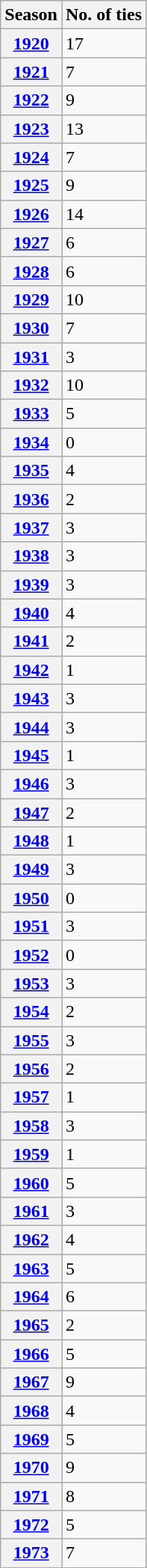<table class="plainrowheaders sortable collapsible wikitable">
<tr>
<th scope="col">Season</th>
<th scope="col">No. of ties</th>
</tr>
<tr>
<th scope=row style="text-align:center;"><a href='#'>1920</a></th>
<td>17</td>
</tr>
<tr>
<th scope=row style="text-align:center;"><a href='#'>1921</a></th>
<td>7</td>
</tr>
<tr>
<th scope=row style="text-align:center;"><a href='#'>1922</a></th>
<td>9</td>
</tr>
<tr>
<th scope=row style="text-align:center;"><a href='#'>1923</a></th>
<td>13</td>
</tr>
<tr>
<th scope=row style="text-align:center;"><a href='#'>1924</a></th>
<td>7</td>
</tr>
<tr>
<th scope=row style="text-align:center;"><a href='#'>1925</a></th>
<td>9</td>
</tr>
<tr>
<th scope=row style="text-align:center;"><a href='#'>1926</a></th>
<td>14</td>
</tr>
<tr>
<th scope=row style="text-align:center;"><a href='#'>1927</a></th>
<td>6</td>
</tr>
<tr>
<th scope=row style="text-align:center;"><a href='#'>1928</a></th>
<td>6</td>
</tr>
<tr>
<th scope=row style="text-align:center;"><a href='#'>1929</a></th>
<td>10</td>
</tr>
<tr>
<th scope=row style="text-align:center;"><a href='#'>1930</a></th>
<td>7</td>
</tr>
<tr>
<th scope=row style="text-align:center;"><a href='#'>1931</a></th>
<td>3</td>
</tr>
<tr>
<th scope=row style="text-align:center;"><a href='#'>1932</a></th>
<td>10</td>
</tr>
<tr>
<th scope=row style="text-align:center;"><a href='#'>1933</a></th>
<td>5</td>
</tr>
<tr>
<th scope=row style="text-align:center;"><a href='#'>1934</a></th>
<td>0</td>
</tr>
<tr>
<th scope=row style="text-align:center;"><a href='#'>1935</a></th>
<td>4</td>
</tr>
<tr>
<th scope=row style="text-align:center;"><a href='#'>1936</a></th>
<td>2</td>
</tr>
<tr>
<th scope=row style="text-align:center;"><a href='#'>1937</a></th>
<td>3</td>
</tr>
<tr>
<th scope=row style="text-align:center;"><a href='#'>1938</a></th>
<td>3</td>
</tr>
<tr>
<th scope=row style="text-align:center;"><a href='#'>1939</a></th>
<td>3</td>
</tr>
<tr>
<th scope=row style="text-align:center;"><a href='#'>1940</a></th>
<td>4</td>
</tr>
<tr>
<th scope=row style="text-align:center;"><a href='#'>1941</a></th>
<td>2</td>
</tr>
<tr>
<th scope=row style="text-align:center;"><a href='#'>1942</a></th>
<td>1</td>
</tr>
<tr>
<th scope=row style="text-align:center;"><a href='#'>1943</a></th>
<td>3</td>
</tr>
<tr>
<th scope=row style="text-align:center;"><a href='#'>1944</a></th>
<td>3</td>
</tr>
<tr>
<th scope=row style="text-align:center;"><a href='#'>1945</a></th>
<td>1</td>
</tr>
<tr>
<th scope=row style="text-align:center;"><a href='#'>1946</a></th>
<td>3</td>
</tr>
<tr>
<th scope=row style="text-align:center;"><a href='#'>1947</a></th>
<td>2</td>
</tr>
<tr>
<th scope=row style="text-align:center;"><a href='#'>1948</a></th>
<td>1</td>
</tr>
<tr>
<th scope=row style="text-align:center;"><a href='#'>1949</a></th>
<td>3</td>
</tr>
<tr>
<th scope=row style="text-align:center;"><a href='#'>1950</a></th>
<td>0</td>
</tr>
<tr>
<th scope=row style="text-align:center;"><a href='#'>1951</a></th>
<td>3</td>
</tr>
<tr>
<th scope=row style="text-align:center;"><a href='#'>1952</a></th>
<td>0</td>
</tr>
<tr>
<th scope=row style="text-align:center;"><a href='#'>1953</a></th>
<td>3</td>
</tr>
<tr>
<th scope=row style="text-align:center;"><a href='#'>1954</a></th>
<td>2</td>
</tr>
<tr>
<th scope=row style="text-align:center;"><a href='#'>1955</a></th>
<td>3</td>
</tr>
<tr>
<th scope=row style="text-align:center;"><a href='#'>1956</a></th>
<td>2</td>
</tr>
<tr>
<th scope=row style="text-align:center;"><a href='#'>1957</a></th>
<td>1</td>
</tr>
<tr>
<th scope=row style="text-align:center;"><a href='#'>1958</a></th>
<td>3</td>
</tr>
<tr>
<th scope=row style="text-align:center;"><a href='#'>1959</a></th>
<td>1</td>
</tr>
<tr>
<th scope=row style="text-align:center;"><a href='#'>1960</a></th>
<td>5</td>
</tr>
<tr>
<th scope=row style="text-align:center;"><a href='#'>1961</a></th>
<td>3</td>
</tr>
<tr>
<th scope=row style="text-align:center;"><a href='#'>1962</a></th>
<td>4</td>
</tr>
<tr>
<th scope=row style="text-align:center;"><a href='#'>1963</a></th>
<td>5</td>
</tr>
<tr>
<th scope=row style="text-align:center;"><a href='#'>1964</a></th>
<td>6</td>
</tr>
<tr>
<th scope=row style="text-align:center;"><a href='#'>1965</a></th>
<td>2</td>
</tr>
<tr>
<th scope=row style="text-align:center;"><a href='#'>1966</a></th>
<td>5</td>
</tr>
<tr>
<th scope=row style="text-align:center;"><a href='#'>1967</a></th>
<td>9</td>
</tr>
<tr>
<th scope=row style="text-align:center;"><a href='#'>1968</a></th>
<td>4</td>
</tr>
<tr>
<th scope=row style="text-align:center;"><a href='#'>1969</a></th>
<td>5</td>
</tr>
<tr>
<th scope=row style="text-align:center;"><a href='#'>1970</a></th>
<td>9</td>
</tr>
<tr>
<th scope=row style="text-align:center;"><a href='#'>1971</a></th>
<td>8</td>
</tr>
<tr>
<th scope=row style="text-align:center;"><a href='#'>1972</a></th>
<td>5</td>
</tr>
<tr>
<th scope=row style="text-align:center;"><a href='#'>1973</a></th>
<td>7</td>
</tr>
</table>
